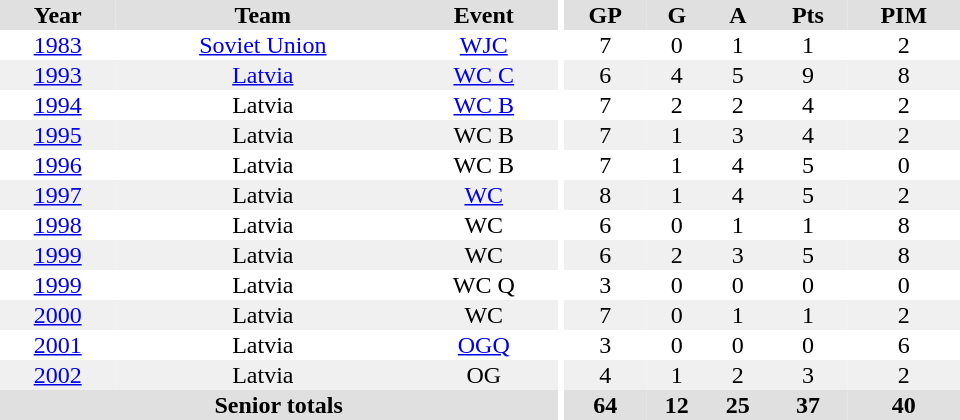<table border="0" cellpadding="1" cellspacing="0" ID="Table3" style="text-align:center; width:40em">
<tr ALIGN="center" bgcolor="#e0e0e0">
<th>Year</th>
<th>Team</th>
<th>Event</th>
<th rowspan="99" bgcolor="#ffffff"></th>
<th>GP</th>
<th>G</th>
<th>A</th>
<th>Pts</th>
<th>PIM</th>
</tr>
<tr>
<td><a href='#'>1983</a></td>
<td><a href='#'>Soviet Union</a></td>
<td><a href='#'>WJC</a></td>
<td>7</td>
<td>0</td>
<td>1</td>
<td>1</td>
<td>2</td>
</tr>
<tr bgcolor="#f0f0f0">
<td><a href='#'>1993</a></td>
<td><a href='#'>Latvia</a></td>
<td><a href='#'>WC C</a></td>
<td>6</td>
<td>4</td>
<td>5</td>
<td>9</td>
<td>8</td>
</tr>
<tr>
<td><a href='#'>1994</a></td>
<td>Latvia</td>
<td><a href='#'>WC B</a></td>
<td>7</td>
<td>2</td>
<td>2</td>
<td>4</td>
<td>2</td>
</tr>
<tr bgcolor="#f0f0f0">
<td><a href='#'>1995</a></td>
<td>Latvia</td>
<td>WC B</td>
<td>7</td>
<td>1</td>
<td>3</td>
<td>4</td>
<td>2</td>
</tr>
<tr>
<td><a href='#'>1996</a></td>
<td>Latvia</td>
<td>WC B</td>
<td>7</td>
<td>1</td>
<td>4</td>
<td>5</td>
<td>0</td>
</tr>
<tr bgcolor="#f0f0f0">
<td><a href='#'>1997</a></td>
<td>Latvia</td>
<td><a href='#'>WC</a></td>
<td>8</td>
<td>1</td>
<td>4</td>
<td>5</td>
<td>2</td>
</tr>
<tr>
<td><a href='#'>1998</a></td>
<td>Latvia</td>
<td>WC</td>
<td>6</td>
<td>0</td>
<td>1</td>
<td>1</td>
<td>8</td>
</tr>
<tr bgcolor="#f0f0f0">
<td><a href='#'>1999</a></td>
<td>Latvia</td>
<td>WC</td>
<td>6</td>
<td>2</td>
<td>3</td>
<td>5</td>
<td>8</td>
</tr>
<tr>
<td><a href='#'>1999</a></td>
<td>Latvia</td>
<td>WC Q</td>
<td>3</td>
<td>0</td>
<td>0</td>
<td>0</td>
<td>0</td>
</tr>
<tr bgcolor="#f0f0f0">
<td><a href='#'>2000</a></td>
<td>Latvia</td>
<td>WC</td>
<td>7</td>
<td>0</td>
<td>1</td>
<td>1</td>
<td>2</td>
</tr>
<tr>
<td><a href='#'>2001</a></td>
<td>Latvia</td>
<td><a href='#'>OGQ</a></td>
<td>3</td>
<td>0</td>
<td>0</td>
<td>0</td>
<td>6</td>
</tr>
<tr bgcolor="#f0f0f0">
<td><a href='#'>2002</a></td>
<td>Latvia</td>
<td>OG</td>
<td>4</td>
<td>1</td>
<td>2</td>
<td>3</td>
<td>2</td>
</tr>
<tr bgcolor="#e0e0e0">
<th colspan="3">Senior totals</th>
<th>64</th>
<th>12</th>
<th>25</th>
<th>37</th>
<th>40</th>
</tr>
</table>
